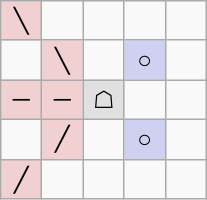<table border="1" class="wikitable">
<tr align=center>
<td width="20" style="background:#f0d0d0;">╲</td>
<td width="20"> </td>
<td width="20"> </td>
<td width="20"> </td>
<td width="20"> </td>
</tr>
<tr align=center>
<td> </td>
<td style="background:#f0d0d0;">╲</td>
<td> </td>
<td style="background:#d0d0f0;">○</td>
<td> </td>
</tr>
<tr align=center>
<td style="background:#f0d0d0;">─</td>
<td style="background:#f0d0d0;">─</td>
<td style="background:#e0e0e0;">☖</td>
<td> </td>
<td> </td>
</tr>
<tr align=center>
<td> </td>
<td style="background:#f0d0d0;">╱</td>
<td> </td>
<td style="background:#d0d0f0;">○</td>
<td> </td>
</tr>
<tr align=center>
<td style="background:#f0d0d0;">╱</td>
<td> </td>
<td> </td>
<td> </td>
<td> </td>
</tr>
</table>
